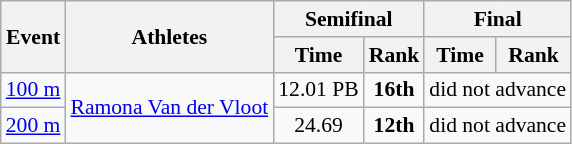<table class="wikitable" border="1" style="font-size:90%">
<tr>
<th rowspan=2>Event</th>
<th rowspan=2>Athletes</th>
<th colspan=2>Semifinal</th>
<th colspan=2>Final</th>
</tr>
<tr>
<th>Time</th>
<th>Rank</th>
<th>Time</th>
<th>Rank</th>
</tr>
<tr>
<td><a href='#'>100 m</a></td>
<td rowspan="2"><a href='#'>Ramona Van der Vloot</a></td>
<td align=center>12.01 PB</td>
<td align=center><strong>16th</strong></td>
<td align=center colspan="7">did not advance</td>
</tr>
<tr>
<td><a href='#'>200 m</a></td>
<td align=center>24.69</td>
<td align=center><strong>12th</strong></td>
<td align=center colspan="7">did not advance</td>
</tr>
</table>
